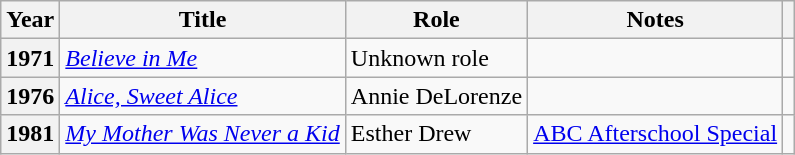<table class="wikitable plainrowheaders sortable" style="margin-right: 0;">
<tr>
<th scope="col">Year</th>
<th scope="col">Title</th>
<th scope="col">Role</th>
<th scope="col" class="unsortable">Notes</th>
<th scope="col" class="unsortable"></th>
</tr>
<tr>
<th scope="row">1971</th>
<td><em><a href='#'>Believe in Me</a></em></td>
<td>Unknown role</td>
<td></td>
<td style="text-align:center;"></td>
</tr>
<tr>
<th scope="row">1976</th>
<td><em><a href='#'>Alice, Sweet Alice</a></em></td>
<td>Annie DeLorenze</td>
<td></td>
<td style="text-align:center;"></td>
</tr>
<tr>
<th scope="row">1981</th>
<td><em><a href='#'>My Mother Was Never a Kid</a></em></td>
<td>Esther Drew</td>
<td><a href='#'>ABC Afterschool Special</a></td>
<td style="text-align:center;"></td>
</tr>
</table>
